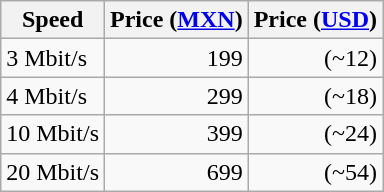<table class="wikitable">
<tr>
<th>Speed</th>
<th>Price (<a href='#'>MXN</a>)</th>
<th>Price (<a href='#'>USD</a>)</th>
</tr>
<tr>
<td>3 Mbit/s</td>
<td ALIGN="RIGHT">199</td>
<td ALIGN="RIGHT">(~12)</td>
</tr>
<tr>
<td>4 Mbit/s</td>
<td ALIGN="RIGHT">299</td>
<td ALIGN="RIGHT">(~18)</td>
</tr>
<tr>
<td>10 Mbit/s</td>
<td ALIGN="RIGHT">399</td>
<td ALIGN="RIGHT">(~24)</td>
</tr>
<tr>
<td>20 Mbit/s</td>
<td ALIGN="RIGHT">699</td>
<td ALIGN="RIGHT">(~54)</td>
</tr>
</table>
